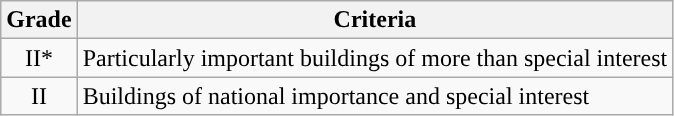<table class="wikitable">
<tr>
<th>Grade</th>
<th>Criteria</th>
</tr>
<tr>
<td align="center" >II*</td>
<td>Particularly important buildings of more than special interest</td>
</tr>
<tr>
<td align="center" >II</td>
<td>Buildings of national importance and special interest</td>
</tr>
</table>
